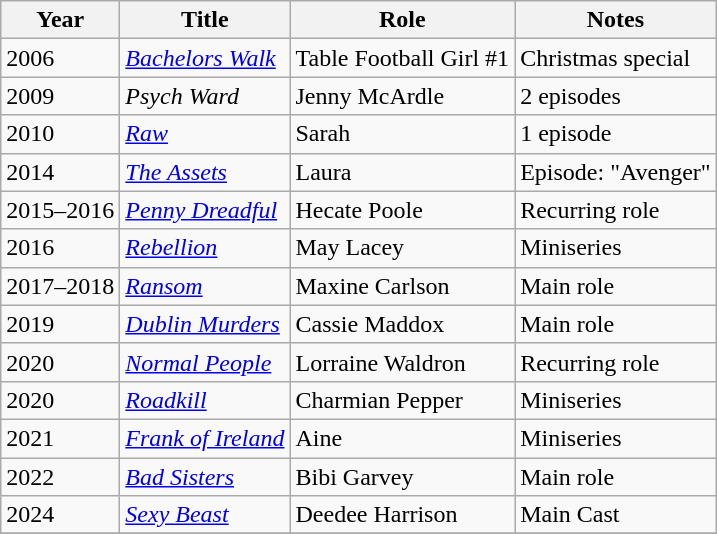<table class="wikitable sortable">
<tr>
<th>Year</th>
<th>Title</th>
<th>Role</th>
<th>Notes</th>
</tr>
<tr>
<td>2006</td>
<td><em><a href='#'>Bachelors Walk</a></em></td>
<td>Table Football Girl #1</td>
<td>Christmas special</td>
</tr>
<tr>
<td>2009</td>
<td><em>Psych Ward</em></td>
<td>Jenny McArdle</td>
<td>2 episodes</td>
</tr>
<tr>
<td>2010</td>
<td><em><a href='#'>Raw</a></em></td>
<td>Sarah</td>
<td>1 episode</td>
</tr>
<tr>
<td>2014</td>
<td><em><a href='#'>The Assets</a></em></td>
<td>Laura</td>
<td>Episode: "Avenger"</td>
</tr>
<tr>
<td>2015–2016</td>
<td><em><a href='#'>Penny Dreadful</a></em></td>
<td>Hecate Poole</td>
<td>Recurring role</td>
</tr>
<tr>
<td>2016</td>
<td><em><a href='#'>Rebellion</a></em></td>
<td>May Lacey</td>
<td>Miniseries</td>
</tr>
<tr>
<td>2017–2018</td>
<td><em><a href='#'>Ransom</a></em></td>
<td>Maxine Carlson</td>
<td>Main role</td>
</tr>
<tr>
<td>2019</td>
<td><em><a href='#'>Dublin Murders</a></em></td>
<td>Cassie Maddox</td>
<td>Main role</td>
</tr>
<tr>
<td>2020</td>
<td><em><a href='#'>Normal People</a></em></td>
<td>Lorraine Waldron</td>
<td>Recurring role</td>
</tr>
<tr>
<td>2020</td>
<td><em><a href='#'>Roadkill</a></em></td>
<td>Charmian Pepper</td>
<td>Miniseries</td>
</tr>
<tr>
<td>2021</td>
<td><em><a href='#'>Frank of Ireland</a></em></td>
<td>Aine</td>
<td>Miniseries</td>
</tr>
<tr>
<td>2022</td>
<td><em><a href='#'>Bad Sisters</a></em></td>
<td>Bibi Garvey</td>
<td>Main role</td>
</tr>
<tr>
<td>2024</td>
<td><em><a href='#'>Sexy Beast</a></em></td>
<td>Deedee Harrison</td>
<td>Main Cast</td>
</tr>
<tr>
</tr>
</table>
